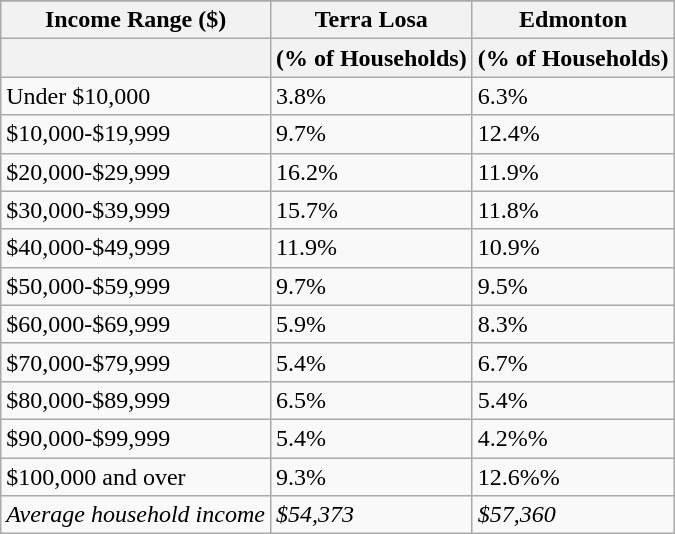<table class="wikitable">
<tr>
</tr>
<tr>
<th>Income Range ($)</th>
<th>Terra Losa</th>
<th>Edmonton</th>
</tr>
<tr>
<th></th>
<th>(% of Households)</th>
<th>(% of Households)</th>
</tr>
<tr>
<td>Under $10,000</td>
<td>3.8%</td>
<td>6.3%</td>
</tr>
<tr>
<td>$10,000-$19,999</td>
<td>9.7%</td>
<td>12.4%</td>
</tr>
<tr>
<td>$20,000-$29,999</td>
<td>16.2%</td>
<td>11.9%</td>
</tr>
<tr>
<td>$30,000-$39,999</td>
<td>15.7%</td>
<td>11.8%</td>
</tr>
<tr>
<td>$40,000-$49,999</td>
<td>11.9%</td>
<td>10.9%</td>
</tr>
<tr>
<td>$50,000-$59,999</td>
<td>9.7%</td>
<td>9.5%</td>
</tr>
<tr>
<td>$60,000-$69,999</td>
<td>5.9%</td>
<td>8.3%</td>
</tr>
<tr>
<td>$70,000-$79,999</td>
<td>5.4%</td>
<td>6.7%</td>
</tr>
<tr>
<td>$80,000-$89,999</td>
<td>6.5%</td>
<td>5.4%</td>
</tr>
<tr>
<td>$90,000-$99,999</td>
<td>5.4%</td>
<td>4.2%%</td>
</tr>
<tr>
<td>$100,000 and over</td>
<td>9.3%</td>
<td>12.6%%</td>
</tr>
<tr>
<td><em>Average household income</em></td>
<td><em>$54,373</em></td>
<td><em>$57,360</em></td>
</tr>
</table>
